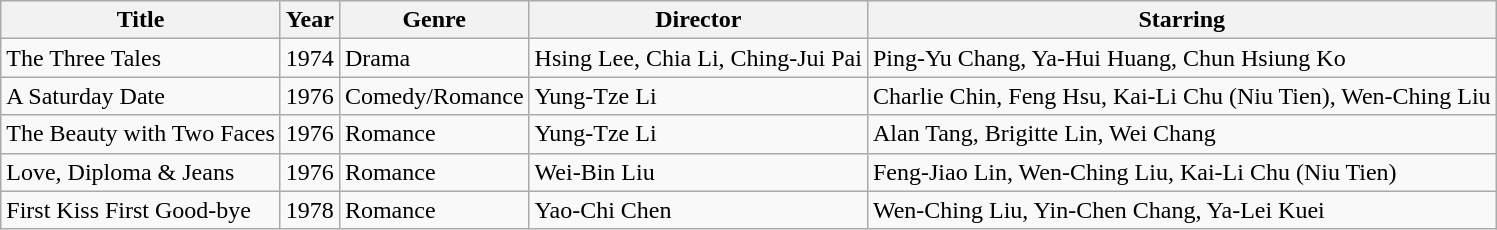<table class="wikitable">
<tr>
<th>Title</th>
<th>Year</th>
<th>Genre</th>
<th>Director</th>
<th>Starring</th>
</tr>
<tr>
<td>The Three Tales</td>
<td>1974</td>
<td>Drama</td>
<td>Hsing Lee, Chia Li, Ching-Jui Pai</td>
<td>Ping-Yu Chang, Ya-Hui Huang, Chun Hsiung Ko</td>
</tr>
<tr>
<td>A Saturday Date</td>
<td>1976</td>
<td>Comedy/Romance</td>
<td>Yung-Tze Li</td>
<td>Charlie Chin, Feng Hsu, Kai-Li Chu (Niu Tien), Wen-Ching Liu</td>
</tr>
<tr>
<td>The Beauty with Two Faces</td>
<td>1976</td>
<td>Romance</td>
<td>Yung-Tze Li</td>
<td>Alan Tang, Brigitte Lin, Wei Chang</td>
</tr>
<tr>
<td>Love, Diploma & Jeans</td>
<td>1976</td>
<td>Romance</td>
<td>Wei-Bin Liu</td>
<td>Feng-Jiao Lin, Wen-Ching Liu, Kai-Li Chu (Niu Tien)</td>
</tr>
<tr>
<td>First Kiss First Good-bye</td>
<td>1978</td>
<td>Romance</td>
<td>Yao-Chi Chen</td>
<td>Wen-Ching Liu, Yin-Chen Chang, Ya-Lei Kuei</td>
</tr>
</table>
